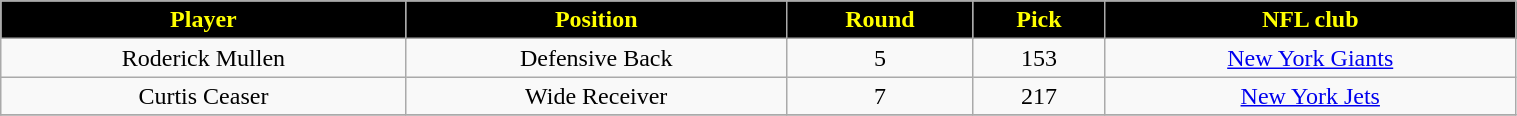<table class="wikitable" width="80%">
<tr align="center"  style="background:black;color:yellow;">
<td><strong>Player</strong></td>
<td><strong>Position</strong></td>
<td><strong>Round</strong></td>
<td><strong>Pick</strong></td>
<td><strong>NFL club</strong></td>
</tr>
<tr align="center" bgcolor="">
<td>Roderick Mullen</td>
<td>Defensive Back</td>
<td>5</td>
<td>153</td>
<td><a href='#'>New York Giants</a></td>
</tr>
<tr align="center" bgcolor="">
<td>Curtis Ceaser</td>
<td>Wide Receiver</td>
<td>7</td>
<td>217</td>
<td><a href='#'>New York Jets</a></td>
</tr>
<tr align="center" bgcolor="">
</tr>
</table>
